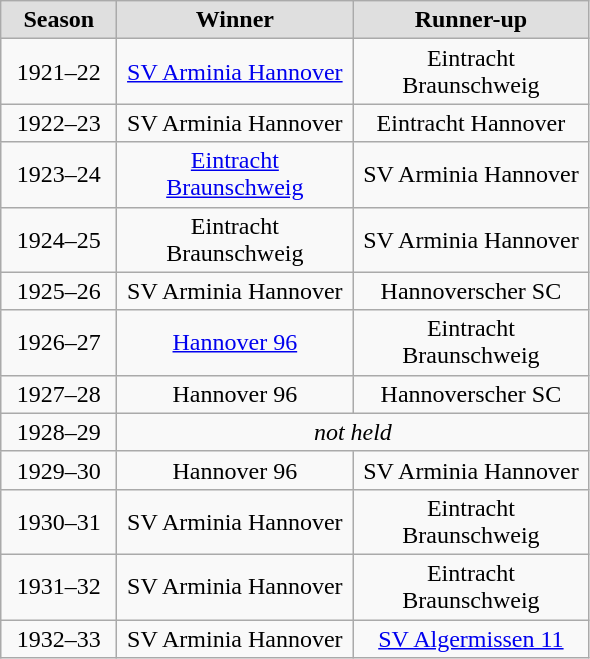<table class="wikitable">
<tr align="center" bgcolor="#dfdfdf">
<td width="70"><strong>Season</strong></td>
<td width="150"><strong>Winner</strong></td>
<td width="150"><strong>Runner-up</strong></td>
</tr>
<tr align="center">
<td>1921–22</td>
<td><a href='#'>SV Arminia Hannover</a></td>
<td>Eintracht Braunschweig</td>
</tr>
<tr align="center">
<td>1922–23</td>
<td>SV Arminia Hannover</td>
<td>Eintracht Hannover</td>
</tr>
<tr align="center">
<td>1923–24</td>
<td><a href='#'>Eintracht Braunschweig</a></td>
<td>SV Arminia Hannover</td>
</tr>
<tr align="center">
<td>1924–25</td>
<td>Eintracht Braunschweig</td>
<td>SV Arminia Hannover</td>
</tr>
<tr align="center">
<td>1925–26</td>
<td>SV Arminia Hannover</td>
<td>Hannoverscher SC</td>
</tr>
<tr align="center">
<td>1926–27</td>
<td><a href='#'>Hannover 96</a></td>
<td>Eintracht Braunschweig</td>
</tr>
<tr align="center">
<td>1927–28</td>
<td>Hannover 96</td>
<td>Hannoverscher SC</td>
</tr>
<tr align="center">
<td>1928–29</td>
<td colspan=2><em>not held</em></td>
</tr>
<tr align="center">
<td>1929–30</td>
<td>Hannover 96</td>
<td>SV Arminia Hannover</td>
</tr>
<tr align="center">
<td>1930–31</td>
<td>SV Arminia Hannover</td>
<td>Eintracht Braunschweig</td>
</tr>
<tr align="center">
<td>1931–32</td>
<td>SV Arminia Hannover</td>
<td>Eintracht Braunschweig</td>
</tr>
<tr align="center">
<td>1932–33</td>
<td>SV Arminia Hannover</td>
<td><a href='#'>SV Algermissen 11</a></td>
</tr>
</table>
